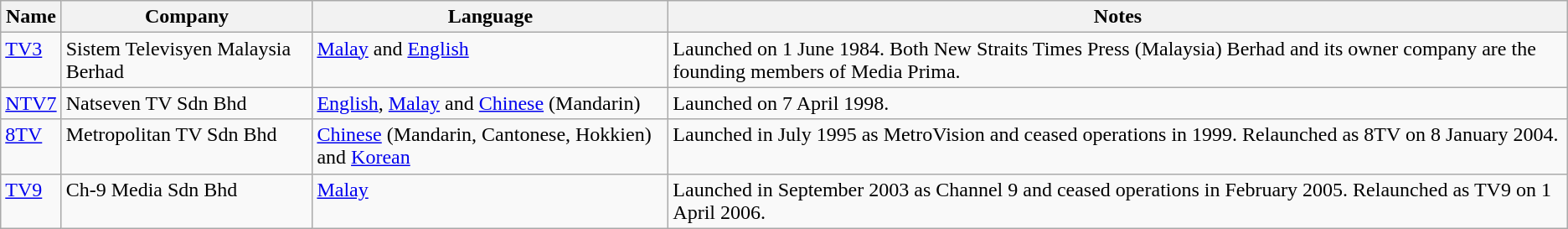<table class="wikitable">
<tr>
<th>Name</th>
<th>Company</th>
<th>Language</th>
<th>Notes</th>
</tr>
<tr style="vertical-align: top; text-align: left;">
<td><a href='#'>TV3</a></td>
<td>Sistem Televisyen Malaysia Berhad</td>
<td><a href='#'>Malay</a> and <a href='#'>English</a></td>
<td>Launched on 1 June 1984. Both New Straits Times Press (Malaysia) Berhad and its owner company are the founding members of Media Prima.</td>
</tr>
<tr style="vertical-align: top; text-align: left;">
<td><a href='#'>NTV7</a></td>
<td>Natseven TV Sdn Bhd</td>
<td><a href='#'>English</a>, <a href='#'>Malay</a> and <a href='#'>Chinese</a> (Mandarin)</td>
<td>Launched on 7 April 1998.</td>
</tr>
<tr style="vertical-align: top; text-align: left;">
<td><a href='#'>8TV</a></td>
<td>Metropolitan TV Sdn Bhd</td>
<td><a href='#'>Chinese</a> (Mandarin, Cantonese, Hokkien) and <a href='#'>Korean</a></td>
<td>Launched in July 1995 as MetroVision and ceased operations in 1999. Relaunched as 8TV on 8 January 2004.</td>
</tr>
<tr style="vertical-align: top; text-align: left;">
<td><a href='#'>TV9</a></td>
<td>Ch-9 Media Sdn Bhd</td>
<td><a href='#'>Malay</a></td>
<td>Launched in September 2003 as Channel 9 and ceased operations in February 2005. Relaunched as TV9 on 1 April 2006.</td>
</tr>
</table>
